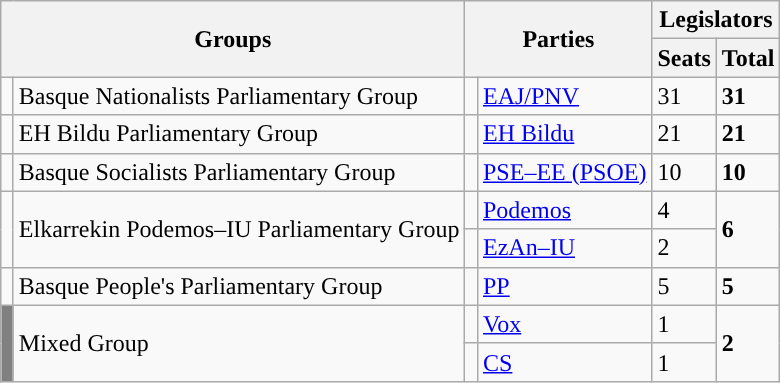<table class="wikitable" style="text-align:left;">
<tr>
<th rowspan="2" colspan="2">Groups</th>
<th rowspan="2" colspan="2">Parties</th>
<th colspan="2">Legislators</th>
</tr>
<tr>
<th>Seats</th>
<th>Total</th>
</tr>
<tr>
<td width="1" style="color:inherit;background:"></td>
<td>Basque Nationalists Parliamentary Group</td>
<td width="1" style="color:inherit;background:"></td>
<td><a href='#'>EAJ/PNV</a></td>
<td>31</td>
<td><strong>31</strong></td>
</tr>
<tr>
<td style="color:inherit;background:"></td>
<td>EH Bildu Parliamentary Group</td>
<td style="color:inherit;background:"></td>
<td><a href='#'>EH Bildu</a></td>
<td>21</td>
<td><strong>21</strong></td>
</tr>
<tr>
<td style="color:inherit;background:"></td>
<td>Basque Socialists Parliamentary Group</td>
<td style="color:inherit;background:"></td>
<td><a href='#'>PSE–EE (PSOE)</a></td>
<td>10</td>
<td><strong>10</strong></td>
</tr>
<tr>
<td rowspan="2" style="color:inherit;background:"></td>
<td rowspan="2">Elkarrekin Podemos–IU Parliamentary Group</td>
<td style="color:inherit;background:"></td>
<td><a href='#'>Podemos</a></td>
<td>4</td>
<td rowspan="2"><strong>6</strong></td>
</tr>
<tr>
<td style="color:inherit;background:"></td>
<td><a href='#'>EzAn–IU</a></td>
<td>2</td>
</tr>
<tr>
<td style="color:inherit;background:"></td>
<td>Basque People's Parliamentary Group</td>
<td style="color:inherit;background:"></td>
<td><a href='#'>PP</a></td>
<td>5</td>
<td><strong>5</strong></td>
</tr>
<tr>
<td rowspan="2" bgcolor="gray"></td>
<td rowspan="2">Mixed Group</td>
<td style="color:inherit;background:"></td>
<td><a href='#'>Vox</a></td>
<td>1</td>
<td rowspan="2"><strong>2</strong></td>
</tr>
<tr>
<td style="color:inherit;background:"></td>
<td><a href='#'>CS</a></td>
<td>1</td>
</tr>
</table>
